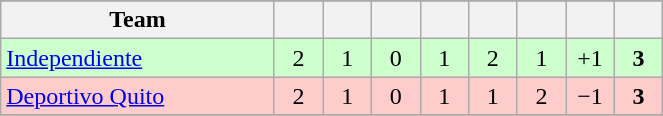<table class="wikitable" style="text-align:center;">
<tr>
</tr>
<tr>
<th width="175">Team</th>
<th width="25"></th>
<th width="25"></th>
<th width="25"></th>
<th width="25"></th>
<th width="25"></th>
<th width="25"></th>
<th width="25"></th>
<th width="25"></th>
</tr>
<tr bgcolor=CCFFCC>
<td align=left> <a href='#'>Independiente</a></td>
<td>2</td>
<td>1</td>
<td>0</td>
<td>1</td>
<td>2</td>
<td>1</td>
<td>+1</td>
<td><strong>3</strong></td>
</tr>
<tr bgcolor=FFCCCC>
<td align=left> <a href='#'>Deportivo Quito</a></td>
<td>2</td>
<td>1</td>
<td>0</td>
<td>1</td>
<td>1</td>
<td>2</td>
<td>−1</td>
<td><strong>3</strong></td>
</tr>
<tr>
</tr>
</table>
